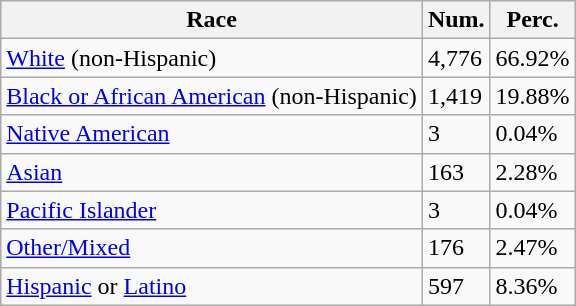<table class="wikitable">
<tr>
<th>Race</th>
<th>Num.</th>
<th>Perc.</th>
</tr>
<tr>
<td><a href='#'>White</a> (non-Hispanic)</td>
<td>4,776</td>
<td>66.92%</td>
</tr>
<tr>
<td><a href='#'>Black or African American</a> (non-Hispanic)</td>
<td>1,419</td>
<td>19.88%</td>
</tr>
<tr>
<td><a href='#'>Native American</a></td>
<td>3</td>
<td>0.04%</td>
</tr>
<tr>
<td><a href='#'>Asian</a></td>
<td>163</td>
<td>2.28%</td>
</tr>
<tr>
<td><a href='#'>Pacific Islander</a></td>
<td>3</td>
<td>0.04%</td>
</tr>
<tr>
<td><a href='#'>Other/Mixed</a></td>
<td>176</td>
<td>2.47%</td>
</tr>
<tr>
<td><a href='#'>Hispanic</a> or <a href='#'>Latino</a></td>
<td>597</td>
<td>8.36%</td>
</tr>
</table>
